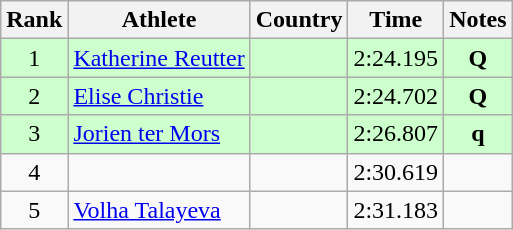<table class="wikitable sortable" style="text-align:center">
<tr>
<th>Rank</th>
<th>Athlete</th>
<th>Country</th>
<th>Time</th>
<th>Notes</th>
</tr>
<tr bgcolor="#ccffcc">
<td>1</td>
<td align=left><a href='#'>Katherine Reutter</a></td>
<td align=left></td>
<td>2:24.195</td>
<td><strong>Q</strong></td>
</tr>
<tr bgcolor="#ccffcc">
<td>2</td>
<td align=left><a href='#'>Elise Christie</a></td>
<td align=left></td>
<td>2:24.702</td>
<td><strong>Q</strong></td>
</tr>
<tr bgcolor="#ccffcc">
<td>3</td>
<td align=left><a href='#'>Jorien ter Mors</a></td>
<td align=left></td>
<td>2:26.807</td>
<td><strong>q</strong></td>
</tr>
<tr>
<td>4</td>
<td align=left></td>
<td align=left></td>
<td>2:30.619</td>
<td></td>
</tr>
<tr>
<td>5</td>
<td align=left><a href='#'>Volha Talayeva</a></td>
<td align=left></td>
<td>2:31.183</td>
<td></td>
</tr>
</table>
